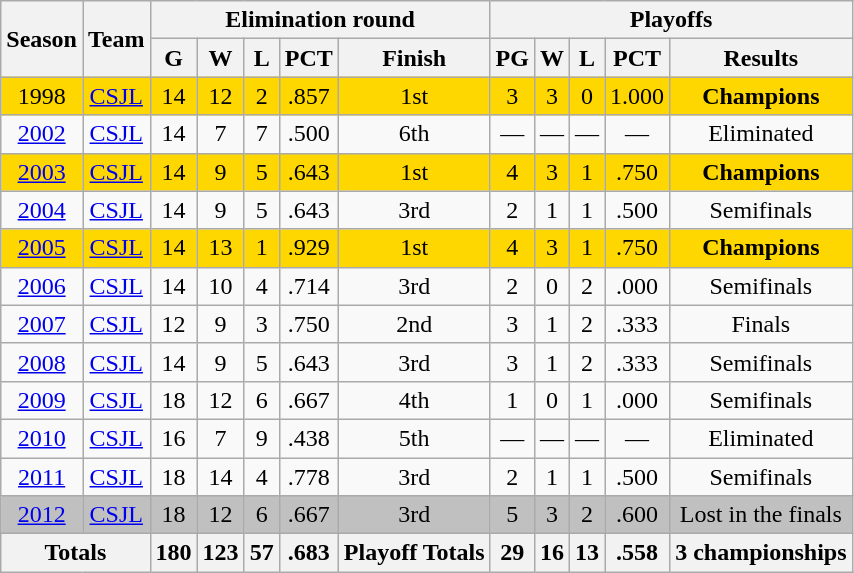<table class="wikitable" style="text-align:center">
<tr>
<th rowspan="2">Season</th>
<th rowspan="2">Team</th>
<th colspan="5">Elimination round</th>
<th colspan="5">Playoffs</th>
</tr>
<tr>
<th>G</th>
<th>W</th>
<th>L</th>
<th>PCT</th>
<th>Finish</th>
<th>PG</th>
<th>W</th>
<th>L</th>
<th>PCT</th>
<th>Results</th>
</tr>
<tr bgcolor="#FFD700">
<td>1998</td>
<td><a href='#'>CSJL</a></td>
<td>14</td>
<td>12</td>
<td>2</td>
<td>.857</td>
<td>1st</td>
<td>3</td>
<td>3</td>
<td>0</td>
<td>1.000</td>
<td><strong>Champions</strong></td>
</tr>
<tr>
<td><a href='#'>2002</a></td>
<td><a href='#'>CSJL</a></td>
<td>14</td>
<td>7</td>
<td>7</td>
<td>.500</td>
<td>6th</td>
<td>—</td>
<td>—</td>
<td>—</td>
<td>—</td>
<td>Eliminated</td>
</tr>
<tr bgcolor="#FFD700">
<td><a href='#'>2003</a></td>
<td><a href='#'>CSJL</a></td>
<td>14</td>
<td>9</td>
<td>5</td>
<td>.643</td>
<td>1st</td>
<td>4</td>
<td>3</td>
<td>1</td>
<td>.750</td>
<td><strong>Champions</strong></td>
</tr>
<tr>
<td><a href='#'>2004</a></td>
<td><a href='#'>CSJL</a></td>
<td>14</td>
<td>9</td>
<td>5</td>
<td>.643</td>
<td>3rd</td>
<td>2</td>
<td>1</td>
<td>1</td>
<td>.500</td>
<td>Semifinals</td>
</tr>
<tr bgcolor="#FFD700">
<td><a href='#'>2005</a></td>
<td><a href='#'>CSJL</a></td>
<td>14</td>
<td>13</td>
<td>1</td>
<td>.929</td>
<td>1st</td>
<td>4</td>
<td>3</td>
<td>1</td>
<td>.750</td>
<td><strong>Champions</strong></td>
</tr>
<tr>
<td><a href='#'>2006</a></td>
<td><a href='#'>CSJL</a></td>
<td>14</td>
<td>10</td>
<td>4</td>
<td>.714</td>
<td>3rd</td>
<td>2</td>
<td>0</td>
<td>2</td>
<td>.000</td>
<td>Semifinals</td>
</tr>
<tr>
<td><a href='#'>2007</a></td>
<td><a href='#'>CSJL</a></td>
<td>12</td>
<td>9</td>
<td>3</td>
<td>.750</td>
<td>2nd</td>
<td>3</td>
<td>1</td>
<td>2</td>
<td>.333</td>
<td>Finals</td>
</tr>
<tr>
<td><a href='#'>2008</a></td>
<td><a href='#'>CSJL</a></td>
<td>14</td>
<td>9</td>
<td>5</td>
<td>.643</td>
<td>3rd</td>
<td>3</td>
<td>1</td>
<td>2</td>
<td>.333</td>
<td>Semifinals</td>
</tr>
<tr>
<td><a href='#'>2009</a></td>
<td><a href='#'>CSJL</a></td>
<td>18</td>
<td>12</td>
<td>6</td>
<td>.667</td>
<td>4th</td>
<td>1</td>
<td>0</td>
<td>1</td>
<td>.000</td>
<td>Semifinals</td>
</tr>
<tr>
<td><a href='#'>2010</a></td>
<td><a href='#'>CSJL</a></td>
<td>16</td>
<td>7</td>
<td>9</td>
<td>.438</td>
<td>5th</td>
<td>—</td>
<td>—</td>
<td>—</td>
<td>—</td>
<td>Eliminated</td>
</tr>
<tr>
<td><a href='#'>2011</a></td>
<td><a href='#'>CSJL</a></td>
<td>18</td>
<td>14</td>
<td>4</td>
<td>.778</td>
<td>3rd</td>
<td>2</td>
<td>1</td>
<td>1</td>
<td>.500</td>
<td>Semifinals</td>
</tr>
<tr bgcolor="C0C0C0">
<td><a href='#'>2012</a></td>
<td><a href='#'>CSJL</a></td>
<td>18</td>
<td>12</td>
<td>6</td>
<td>.667</td>
<td>3rd</td>
<td>5</td>
<td>3</td>
<td>2</td>
<td>.600</td>
<td>Lost in the finals</td>
</tr>
<tr>
<th colspan="2">Totals</th>
<th>180</th>
<th>123</th>
<th>57</th>
<th>.683</th>
<th>Playoff Totals</th>
<th>29</th>
<th>16</th>
<th>13</th>
<th>.558</th>
<th>3 championships</th>
</tr>
</table>
